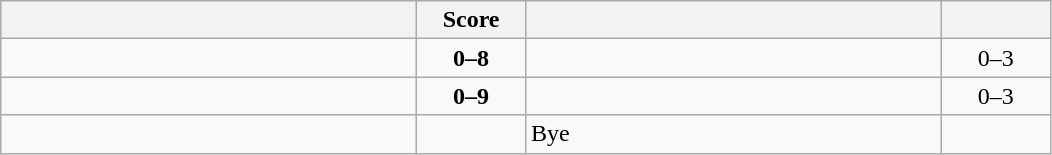<table class="wikitable" style="text-align: center; ">
<tr>
<th align="right" width="270"></th>
<th width="65">Score</th>
<th align="left" width="270"></th>
<th width="65"></th>
</tr>
<tr>
<td align="left"></td>
<td><strong>0–8</strong></td>
<td align="left"><strong></strong></td>
<td>0–3 <strong></strong></td>
</tr>
<tr>
<td align="left"></td>
<td><strong>0–9</strong></td>
<td align="left"><strong></strong></td>
<td>0–3 <strong></strong></td>
</tr>
<tr>
<td align="left"><strong></strong></td>
<td></td>
<td align="left">Bye</td>
<td></td>
</tr>
</table>
